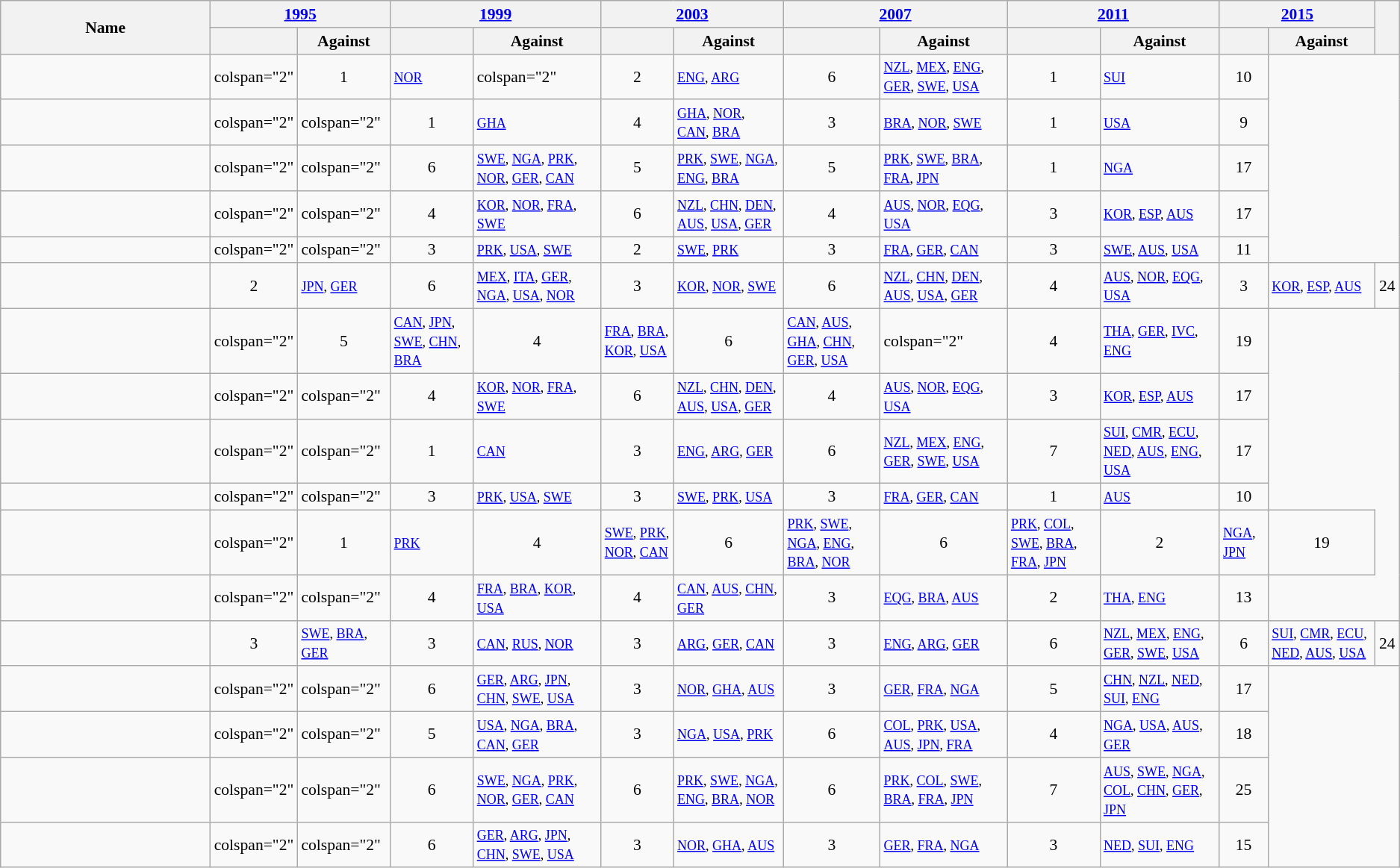<table class="wikitable sortable" style="font-size: 90%;">
<tr>
<th rowspan="2" width="15%">Name<br></th>
<th colspan="2"> <a href='#'>1995</a></th>
<th colspan="2"> <a href='#'>1999</a></th>
<th colspan="2"> <a href='#'>2003</a></th>
<th colspan="2"> <a href='#'>2007</a></th>
<th colspan="2"> <a href='#'>2011</a></th>
<th colspan="2"> <a href='#'>2015</a></th>
<th rowspan="2"></th>
</tr>
<tr>
<th></th>
<th class="unsortable">Against</th>
<th></th>
<th class="unsortable">Against</th>
<th></th>
<th class="unsortable">Against</th>
<th></th>
<th class="unsortable">Against</th>
<th></th>
<th class="unsortable">Against</th>
<th></th>
<th class="unsortable">Against</th>
</tr>
<tr>
<td></td>
<td>colspan="2" </td>
<td align="center">1</td>
<td><small><a href='#'>NOR</a></small></td>
<td>colspan="2" </td>
<td align="center">2</td>
<td><small><a href='#'>ENG</a>, <a href='#'>ARG</a></small></td>
<td align="center">6</td>
<td><small><a href='#'>NZL</a>, <a href='#'>MEX</a>, <a href='#'>ENG</a>, <a href='#'>GER</a>, <a href='#'>SWE</a>, <a href='#'>USA</a></small></td>
<td align="center">1</td>
<td><small><a href='#'>SUI</a></small></td>
<td align="center">10</td>
</tr>
<tr>
<td></td>
<td>colspan="2" </td>
<td>colspan="2" </td>
<td align="center">1</td>
<td><small><a href='#'>GHA</a></small></td>
<td align="center">4</td>
<td><small><a href='#'>GHA</a>, <a href='#'>NOR</a>, <a href='#'>CAN</a>, <a href='#'>BRA</a></small></td>
<td align="center">3</td>
<td><small><a href='#'>BRA</a>, <a href='#'>NOR</a>, <a href='#'>SWE</a></small></td>
<td align="center">1</td>
<td><small><a href='#'>USA</a></small></td>
<td align="center">9</td>
</tr>
<tr>
<td></td>
<td>colspan="2" </td>
<td>colspan="2" </td>
<td align="center">6</td>
<td><small><a href='#'>SWE</a>, <a href='#'>NGA</a>, <a href='#'>PRK</a>, <a href='#'>NOR</a>, <a href='#'>GER</a>, <a href='#'>CAN</a></small></td>
<td align="center">5</td>
<td><small><a href='#'>PRK</a>, <a href='#'>SWE</a>, <a href='#'>NGA</a>, <a href='#'>ENG</a>, <a href='#'>BRA</a></small></td>
<td align="center">5</td>
<td><small><a href='#'>PRK</a>, <a href='#'>SWE</a>, <a href='#'>BRA</a>, <a href='#'>FRA</a>, <a href='#'>JPN</a></small></td>
<td align="center">1</td>
<td><small><a href='#'>NGA</a></small></td>
<td align="center">17</td>
</tr>
<tr>
<td></td>
<td>colspan="2" </td>
<td>colspan="2" </td>
<td align="center">4</td>
<td><small><a href='#'>KOR</a>, <a href='#'>NOR</a>, <a href='#'>FRA</a>, <a href='#'>SWE</a></small></td>
<td align="center">6</td>
<td><small><a href='#'>NZL</a>, <a href='#'>CHN</a>, <a href='#'>DEN</a>, <a href='#'>AUS</a>, <a href='#'>USA</a>, <a href='#'>GER</a></small></td>
<td align="center">4</td>
<td><small><a href='#'>AUS</a>, <a href='#'>NOR</a>, <a href='#'>EQG</a>, <a href='#'>USA</a></small></td>
<td align="center">3</td>
<td><small><a href='#'>KOR</a>, <a href='#'>ESP</a>, <a href='#'>AUS</a></small></td>
<td align="center">17</td>
</tr>
<tr>
<td></td>
<td>colspan="2" </td>
<td>colspan="2" </td>
<td align="center">3</td>
<td><small><a href='#'>PRK</a>, <a href='#'>USA</a>, <a href='#'>SWE</a></small></td>
<td align="center">2</td>
<td><small><a href='#'>SWE</a>, <a href='#'>PRK</a></small></td>
<td align="center">3</td>
<td><small><a href='#'>FRA</a>, <a href='#'>GER</a>, <a href='#'>CAN</a></small></td>
<td align="center">3</td>
<td><small><a href='#'>SWE</a>, <a href='#'>AUS</a>, <a href='#'>USA</a></small></td>
<td align="center">11</td>
</tr>
<tr>
<td></td>
<td align="center">2</td>
<td><small><a href='#'>JPN</a>, <a href='#'>GER</a></small></td>
<td align="center">6</td>
<td><small><a href='#'>MEX</a>, <a href='#'>ITA</a>, <a href='#'>GER</a>, <a href='#'>NGA</a>, <a href='#'>USA</a>, <a href='#'>NOR</a></small></td>
<td align="center">3</td>
<td><small><a href='#'>KOR</a>, <a href='#'>NOR</a>, <a href='#'>SWE</a></small></td>
<td align="center">6</td>
<td><small><a href='#'>NZL</a>, <a href='#'>CHN</a>, <a href='#'>DEN</a>, <a href='#'>AUS</a>, <a href='#'>USA</a>, <a href='#'>GER</a></small></td>
<td align="center">4</td>
<td><small><a href='#'>AUS</a>, <a href='#'>NOR</a>, <a href='#'>EQG</a>, <a href='#'>USA</a></small></td>
<td align="center">3</td>
<td><small><a href='#'>KOR</a>, <a href='#'>ESP</a>, <a href='#'>AUS</a></small></td>
<td align="center">24</td>
</tr>
<tr>
<td></td>
<td>colspan="2" </td>
<td align="center">5</td>
<td><small><a href='#'>CAN</a>, <a href='#'>JPN</a>, <a href='#'>SWE</a>, <a href='#'>CHN</a>, <a href='#'>BRA</a></small></td>
<td align="center">4</td>
<td><small><a href='#'>FRA</a>, <a href='#'>BRA</a>, <a href='#'>KOR</a>, <a href='#'>USA</a></small></td>
<td align="center">6</td>
<td><small><a href='#'>CAN</a>, <a href='#'>AUS</a>, <a href='#'>GHA</a>, <a href='#'>CHN</a>, <a href='#'>GER</a>, <a href='#'>USA</a></small></td>
<td>colspan="2" </td>
<td align="center">4</td>
<td><small><a href='#'>THA</a>, <a href='#'>GER</a>, <a href='#'>IVC</a>, <a href='#'>ENG</a></small></td>
<td align="center">19</td>
</tr>
<tr>
<td></td>
<td>colspan="2" </td>
<td>colspan="2" </td>
<td align="center">4</td>
<td><small><a href='#'>KOR</a>, <a href='#'>NOR</a>, <a href='#'>FRA</a>, <a href='#'>SWE</a></small></td>
<td align="center">6</td>
<td><small><a href='#'>NZL</a>, <a href='#'>CHN</a>, <a href='#'>DEN</a>, <a href='#'>AUS</a>, <a href='#'>USA</a>, <a href='#'>GER</a></small></td>
<td align="center">4</td>
<td><small><a href='#'>AUS</a>, <a href='#'>NOR</a>, <a href='#'>EQG</a>, <a href='#'>USA</a></small></td>
<td align="center">3</td>
<td><small><a href='#'>KOR</a>, <a href='#'>ESP</a>, <a href='#'>AUS</a></small></td>
<td align="center">17</td>
</tr>
<tr>
<td></td>
<td>colspan="2" </td>
<td>colspan="2" </td>
<td align="center">1</td>
<td><small><a href='#'>CAN</a></small></td>
<td align="center">3</td>
<td><small><a href='#'>ENG</a>, <a href='#'>ARG</a>, <a href='#'>GER</a></small></td>
<td align="center">6</td>
<td><small><a href='#'>NZL</a>, <a href='#'>MEX</a>, <a href='#'>ENG</a>, <a href='#'>GER</a>, <a href='#'>SWE</a>, <a href='#'>USA</a></small></td>
<td align="center">7</td>
<td><small><a href='#'>SUI</a>, <a href='#'>CMR</a>, <a href='#'>ECU</a>, <a href='#'>NED</a>, <a href='#'>AUS</a>, <a href='#'>ENG</a>, <a href='#'>USA</a></small></td>
<td align="center">17</td>
</tr>
<tr>
<td></td>
<td>colspan="2" </td>
<td>colspan="2" </td>
<td align="center">3</td>
<td><small><a href='#'>PRK</a>, <a href='#'>USA</a>, <a href='#'>SWE</a></small></td>
<td align="center">3</td>
<td><small><a href='#'>SWE</a>, <a href='#'>PRK</a>, <a href='#'>USA</a></small></td>
<td align="center">3</td>
<td><small><a href='#'>FRA</a>, <a href='#'>GER</a>, <a href='#'>CAN</a></small></td>
<td align="center">1</td>
<td><small><a href='#'>AUS</a></small></td>
<td align="center">10</td>
</tr>
<tr>
<td></td>
<td>colspan="2" </td>
<td align="center">1</td>
<td><small><a href='#'>PRK</a></small></td>
<td align="center">4</td>
<td><small><a href='#'>SWE</a>, <a href='#'>PRK</a>, <a href='#'>NOR</a>, <a href='#'>CAN</a></small></td>
<td align="center">6</td>
<td><small><a href='#'>PRK</a>, <a href='#'>SWE</a>, <a href='#'>NGA</a>, <a href='#'>ENG</a>, <a href='#'>BRA</a>, <a href='#'>NOR</a></small></td>
<td align="center">6</td>
<td><small><a href='#'>PRK</a>, <a href='#'>COL</a>, <a href='#'>SWE</a>, <a href='#'>BRA</a>, <a href='#'>FRA</a>, <a href='#'>JPN</a></small></td>
<td align="center">2</td>
<td><small><a href='#'>NGA</a>, <a href='#'>JPN</a></small></td>
<td align="center">19</td>
</tr>
<tr>
<td></td>
<td>colspan="2" </td>
<td>colspan="2" </td>
<td align="center">4</td>
<td><small><a href='#'>FRA</a>, <a href='#'>BRA</a>, <a href='#'>KOR</a>, <a href='#'>USA</a></small></td>
<td align="center">4</td>
<td><small><a href='#'>CAN</a>, <a href='#'>AUS</a>, <a href='#'>CHN</a>, <a href='#'>GER</a></small></td>
<td align="center">3</td>
<td><small><a href='#'>EQG</a>, <a href='#'>BRA</a>, <a href='#'>AUS</a></small></td>
<td align="center">2</td>
<td><small><a href='#'>THA</a>, <a href='#'>ENG</a></small></td>
<td align="center">13</td>
</tr>
<tr>
<td></td>
<td align="center">3</td>
<td><small><a href='#'>SWE</a>, <a href='#'>BRA</a>, <a href='#'>GER</a></small></td>
<td align="center">3</td>
<td><small><a href='#'>CAN</a>, <a href='#'>RUS</a>, <a href='#'>NOR</a></small></td>
<td align="center">3</td>
<td><small><a href='#'>ARG</a>, <a href='#'>GER</a>, <a href='#'>CAN</a></small></td>
<td align="center">3</td>
<td><small><a href='#'>ENG</a>, <a href='#'>ARG</a>, <a href='#'>GER</a></small></td>
<td align="center">6</td>
<td><small><a href='#'>NZL</a>, <a href='#'>MEX</a>, <a href='#'>ENG</a>, <a href='#'>GER</a>, <a href='#'>SWE</a>, <a href='#'>USA</a></small></td>
<td align="center">6</td>
<td><small><a href='#'>SUI</a>, <a href='#'>CMR</a>, <a href='#'>ECU</a>, <a href='#'>NED</a>, <a href='#'>AUS</a>, <a href='#'>USA</a></small></td>
<td align="center">24</td>
</tr>
<tr>
<td></td>
<td>colspan="2" </td>
<td>colspan="2" </td>
<td align="center">6</td>
<td><small><a href='#'>GER</a>, <a href='#'>ARG</a>, <a href='#'>JPN</a>, <a href='#'>CHN</a>, <a href='#'>SWE</a>, <a href='#'>USA</a></small></td>
<td align="center">3</td>
<td><small><a href='#'>NOR</a>, <a href='#'>GHA</a>, <a href='#'>AUS</a></small></td>
<td align="center">3</td>
<td><small><a href='#'>GER</a>, <a href='#'>FRA</a>, <a href='#'>NGA</a></small></td>
<td align="center">5</td>
<td><small><a href='#'>CHN</a>, <a href='#'>NZL</a>, <a href='#'>NED</a>, <a href='#'>SUI</a>, <a href='#'>ENG</a></small></td>
<td align="center">17</td>
</tr>
<tr>
<td></td>
<td>colspan="2" </td>
<td>colspan="2" </td>
<td align="center">5</td>
<td><small><a href='#'>USA</a>, <a href='#'>NGA</a>, <a href='#'>BRA</a>, <a href='#'>CAN</a>, <a href='#'>GER</a></small></td>
<td align="center">3</td>
<td><small><a href='#'>NGA</a>, <a href='#'>USA</a>, <a href='#'>PRK</a></small></td>
<td align="center">6</td>
<td><small><a href='#'>COL</a>, <a href='#'>PRK</a>, <a href='#'>USA</a>, <a href='#'>AUS</a>, <a href='#'>JPN</a>, <a href='#'>FRA</a></small></td>
<td align="center">4</td>
<td><small><a href='#'>NGA</a>, <a href='#'>USA</a>, <a href='#'>AUS</a>, <a href='#'>GER</a></small></td>
<td align="center">18</td>
</tr>
<tr>
<td></td>
<td>colspan="2" </td>
<td>colspan="2" </td>
<td align="center">6</td>
<td><small><a href='#'>SWE</a>, <a href='#'>NGA</a>, <a href='#'>PRK</a>, <a href='#'>NOR</a>, <a href='#'>GER</a>, <a href='#'>CAN</a></small></td>
<td align="center">6</td>
<td><small><a href='#'>PRK</a>, <a href='#'>SWE</a>, <a href='#'>NGA</a>, <a href='#'>ENG</a>, <a href='#'>BRA</a>, <a href='#'>NOR</a></small></td>
<td align="center">6</td>
<td><small><a href='#'>PRK</a>, <a href='#'>COL</a>, <a href='#'>SWE</a>, <a href='#'>BRA</a>, <a href='#'>FRA</a>, <a href='#'>JPN</a></small></td>
<td align="center">7</td>
<td><small><a href='#'>AUS</a>, <a href='#'>SWE</a>, <a href='#'>NGA</a>, <a href='#'>COL</a>, <a href='#'>CHN</a>, <a href='#'>GER</a>, <a href='#'>JPN</a></small></td>
<td align="center">25</td>
</tr>
<tr>
<td></td>
<td>colspan="2" </td>
<td>colspan="2" </td>
<td align="center">6</td>
<td><small><a href='#'>GER</a>, <a href='#'>ARG</a>, <a href='#'>JPN</a>, <a href='#'>CHN</a>, <a href='#'>SWE</a>, <a href='#'>USA</a></small></td>
<td align="center">3</td>
<td><small><a href='#'>NOR</a>, <a href='#'>GHA</a>, <a href='#'>AUS</a></small></td>
<td align="center">3</td>
<td><small><a href='#'>GER</a>, <a href='#'>FRA</a>, <a href='#'>NGA</a></small></td>
<td align="center">3</td>
<td><small><a href='#'>NED</a>, <a href='#'>SUI</a>, <a href='#'>ENG</a></small></td>
<td align="center">15</td>
</tr>
</table>
